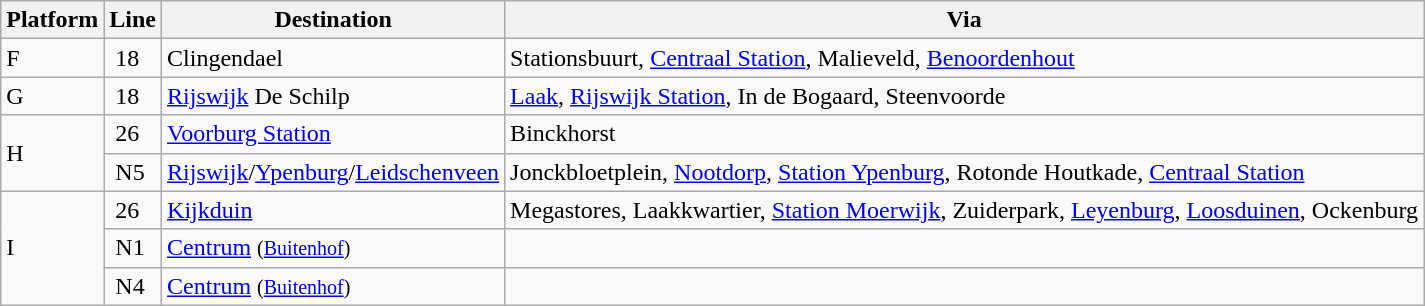<table class="wikitable">
<tr>
<th>Platform</th>
<th>Line</th>
<th>Destination</th>
<th>Via</th>
</tr>
<tr>
<td>F</td>
<td><span> 18 </span></td>
<td>Clingendael</td>
<td>Stationsbuurt, <a href='#'>Centraal Station</a>, Malieveld, <a href='#'>Benoordenhout</a></td>
</tr>
<tr>
<td>G</td>
<td><span> 18 </span></td>
<td><a href='#'>Rijswijk</a> De Schilp</td>
<td><a href='#'>Laak</a>, <a href='#'>Rijswijk Station</a>, In de Bogaard, Steenvoorde</td>
</tr>
<tr>
<td rowspan="2">H</td>
<td><span> 26 </span></td>
<td><a href='#'>Voorburg Station</a></td>
<td>Binckhorst</td>
</tr>
<tr>
<td><span> N5 </span></td>
<td><a href='#'>Rijswijk</a>/<a href='#'>Ypenburg</a>/<a href='#'>Leidschenveen</a></td>
<td>Jonckbloetplein, <a href='#'>Nootdorp</a>, <a href='#'>Station Ypenburg</a>, Rotonde Houtkade, <a href='#'>Centraal Station</a></td>
</tr>
<tr>
<td rowspan="3">I</td>
<td><span> 26 </span></td>
<td><a href='#'>Kijkduin</a></td>
<td>Megastores, Laakkwartier, <a href='#'>Station Moerwijk</a>, Zuiderpark, <a href='#'>Leyenburg</a>, <a href='#'>Loosduinen</a>, Ockenburg</td>
</tr>
<tr>
<td><span> N1 </span></td>
<td><a href='#'>Centrum</a> <small>(<a href='#'>Buitenhof</a>)</small></td>
<td></td>
</tr>
<tr>
<td><span> N4 </span></td>
<td><a href='#'>Centrum</a> <small>(<a href='#'>Buitenhof</a>)</small></td>
<td></td>
</tr>
</table>
